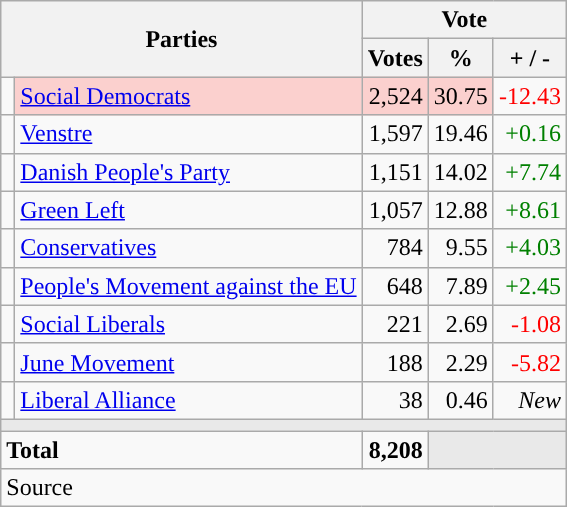<table class="wikitable" style="text-align:right;">
<tr>
<th style="text-align:centre;" rowspan="2" colspan="2" width="225">Parties</th>
<th colspan="3">Vote</th>
</tr>
<tr>
<th width="15">Votes</th>
<th width="15">%</th>
<th width="15">+ / -</th>
</tr>
<tr>
<td width="2" style="color:inherit;background:"></td>
<td bgcolor=#fbd0ce   align="left"><a href='#'>Social Democrats</a></td>
<td bgcolor=#fbd0ce>2,524</td>
<td bgcolor=#fbd0ce>30.75</td>
<td style=color:red;>-12.43</td>
</tr>
<tr>
<td width="2" style="color:inherit;background:"></td>
<td align="left"><a href='#'>Venstre</a></td>
<td>1,597</td>
<td>19.46</td>
<td style=color:green;>+0.16</td>
</tr>
<tr>
<td width="2" style="color:inherit;background:"></td>
<td align="left"><a href='#'>Danish People's Party</a></td>
<td>1,151</td>
<td>14.02</td>
<td style=color:green;>+7.74</td>
</tr>
<tr>
<td width="2" style="color:inherit;background:"></td>
<td align="left"><a href='#'>Green Left</a></td>
<td>1,057</td>
<td>12.88</td>
<td style=color:green;>+8.61</td>
</tr>
<tr>
<td width="2" style="color:inherit;background:"></td>
<td align="left"><a href='#'>Conservatives</a></td>
<td>784</td>
<td>9.55</td>
<td style=color:green;>+4.03</td>
</tr>
<tr>
<td width="2" style="color:inherit;background:"></td>
<td align="left"><a href='#'>People's Movement against the EU</a></td>
<td>648</td>
<td>7.89</td>
<td style=color:green;>+2.45</td>
</tr>
<tr>
<td width="2" style="color:inherit;background:"></td>
<td align="left"><a href='#'>Social Liberals</a></td>
<td>221</td>
<td>2.69</td>
<td style=color:red;>-1.08</td>
</tr>
<tr>
<td width="2" style="color:inherit;background:"></td>
<td align="left"><a href='#'>June Movement</a></td>
<td>188</td>
<td>2.29</td>
<td style=color:red;>-5.82</td>
</tr>
<tr>
<td width="2" style="color:inherit;background:"></td>
<td align="left"><a href='#'>Liberal Alliance</a></td>
<td>38</td>
<td>0.46</td>
<td><em>New</em></td>
</tr>
<tr>
<td colspan="7" bgcolor="#E9E9E9"></td>
</tr>
<tr>
<td align="left" colspan="2"><strong>Total</strong></td>
<td><strong>8,208</strong></td>
<td bgcolor="#E9E9E9" colspan="2"></td>
</tr>
<tr>
<td align="left" colspan="6">Source</td>
</tr>
</table>
